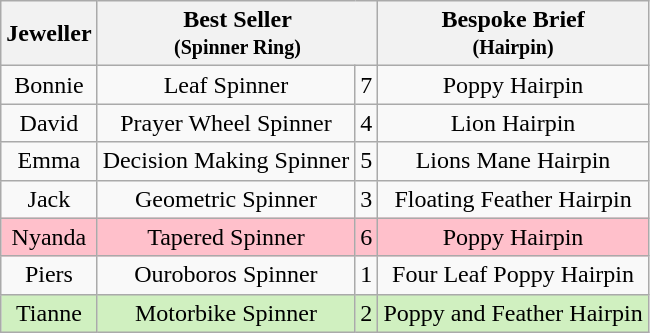<table class="wikitable" style="text-align:center;">
<tr>
<th>Jeweller</th>
<th colspan="2">Best Seller<br><small>(Spinner Ring)</small></th>
<th>Bespoke Brief<br><small>(Hairpin)</small></th>
</tr>
<tr>
<td>Bonnie</td>
<td>Leaf Spinner</td>
<td>7</td>
<td>Poppy Hairpin</td>
</tr>
<tr>
<td>David</td>
<td>Prayer Wheel Spinner</td>
<td>4</td>
<td>Lion Hairpin</td>
</tr>
<tr>
<td>Emma</td>
<td>Decision Making Spinner</td>
<td>5</td>
<td>Lions Mane Hairpin</td>
</tr>
<tr>
<td>Jack</td>
<td>Geometric Spinner</td>
<td>3</td>
<td>Floating Feather Hairpin</td>
</tr>
<tr style="background:Pink">
<td>Nyanda</td>
<td>Tapered Spinner</td>
<td>6</td>
<td>Poppy Hairpin</td>
</tr>
<tr>
<td>Piers</td>
<td>Ouroboros Spinner</td>
<td>1</td>
<td>Four Leaf Poppy Hairpin</td>
</tr>
<tr style="background:#d0f0c0">
<td>Tianne</td>
<td>Motorbike Spinner</td>
<td>2</td>
<td>Poppy and Feather Hairpin</td>
</tr>
</table>
